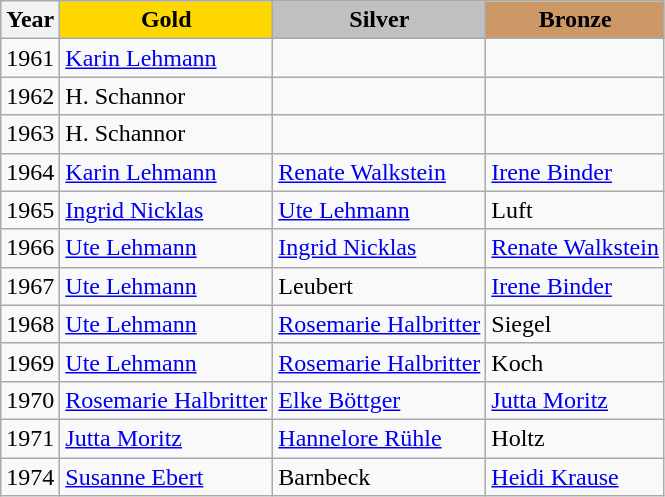<table class="wikitable">
<tr>
<th>Year</th>
<td align="center" bgcolor="gold"><strong>Gold</strong></td>
<td align="center" bgcolor="silver"><strong>Silver</strong></td>
<td align="center" bgcolor="cc9966"><strong>Bronze</strong></td>
</tr>
<tr>
<td>1961</td>
<td><a href='#'>Karin Lehmann</a></td>
<td></td>
<td></td>
</tr>
<tr>
<td>1962</td>
<td>H. Schannor</td>
<td></td>
<td></td>
</tr>
<tr>
<td>1963</td>
<td>H. Schannor</td>
<td></td>
<td></td>
</tr>
<tr>
<td>1964</td>
<td><a href='#'>Karin Lehmann</a></td>
<td><a href='#'>Renate Walkstein</a></td>
<td><a href='#'>Irene Binder</a></td>
</tr>
<tr>
<td>1965</td>
<td><a href='#'>Ingrid Nicklas</a></td>
<td><a href='#'>Ute Lehmann</a></td>
<td>Luft</td>
</tr>
<tr>
<td>1966</td>
<td><a href='#'>Ute Lehmann</a></td>
<td><a href='#'>Ingrid Nicklas</a></td>
<td><a href='#'>Renate Walkstein</a></td>
</tr>
<tr>
<td>1967</td>
<td><a href='#'>Ute Lehmann</a></td>
<td>Leubert</td>
<td><a href='#'>Irene Binder</a></td>
</tr>
<tr>
<td>1968</td>
<td><a href='#'>Ute Lehmann</a></td>
<td><a href='#'>Rosemarie Halbritter</a></td>
<td>Siegel</td>
</tr>
<tr>
<td>1969</td>
<td><a href='#'>Ute Lehmann</a></td>
<td><a href='#'>Rosemarie Halbritter</a></td>
<td>Koch</td>
</tr>
<tr>
<td>1970</td>
<td><a href='#'>Rosemarie Halbritter</a></td>
<td><a href='#'>Elke Böttger</a></td>
<td><a href='#'>Jutta Moritz</a></td>
</tr>
<tr>
<td>1971</td>
<td><a href='#'>Jutta Moritz</a></td>
<td><a href='#'>Hannelore Rühle</a></td>
<td>Holtz</td>
</tr>
<tr>
<td>1974</td>
<td><a href='#'>Susanne Ebert</a></td>
<td>Barnbeck</td>
<td><a href='#'>Heidi Krause</a></td>
</tr>
</table>
